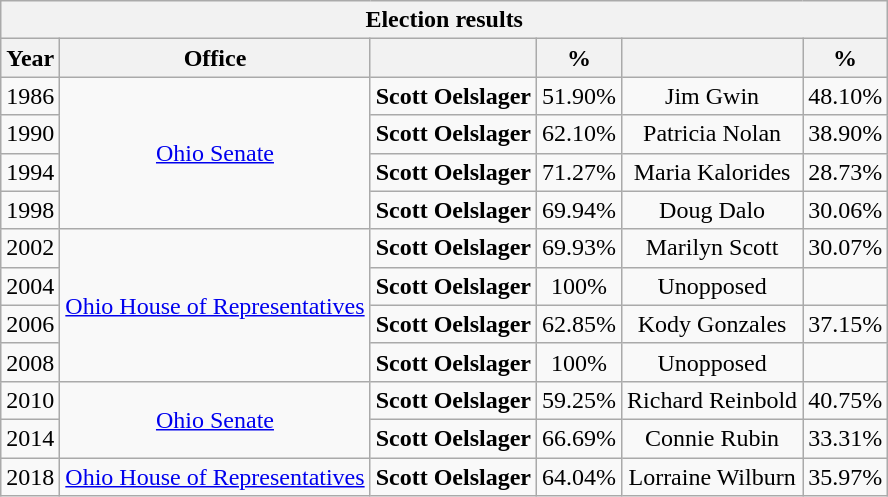<table class="wikitable" style="text-align: center;">
<tr>
<th colspan=12>Election results</th>
</tr>
<tr>
<th>Year</th>
<th>Office</th>
<th></th>
<th>%</th>
<th></th>
<th>%</th>
</tr>
<tr>
<td>1986</td>
<td rowspan=4><a href='#'>Ohio Senate</a></td>
<td><strong>Scott Oelslager</strong></td>
<td>51.90%</td>
<td>Jim Gwin</td>
<td>48.10%</td>
</tr>
<tr>
<td>1990</td>
<td><strong>Scott Oelslager</strong></td>
<td>62.10%</td>
<td>Patricia Nolan</td>
<td>38.90%</td>
</tr>
<tr>
<td>1994</td>
<td><strong>Scott Oelslager</strong></td>
<td>71.27%</td>
<td>Maria Kalorides</td>
<td>28.73%</td>
</tr>
<tr>
<td>1998</td>
<td><strong>Scott Oelslager</strong></td>
<td>69.94%</td>
<td>Doug Dalo</td>
<td>30.06%</td>
</tr>
<tr>
<td>2002</td>
<td rowspan=4><a href='#'>Ohio House of Representatives</a></td>
<td><strong>Scott Oelslager</strong></td>
<td>69.93%</td>
<td>Marilyn Scott</td>
<td>30.07%</td>
</tr>
<tr>
<td>2004</td>
<td><strong>Scott Oelslager</strong></td>
<td>100%</td>
<td>Unopposed</td>
<td></td>
</tr>
<tr>
<td>2006</td>
<td><strong>Scott Oelslager</strong></td>
<td>62.85%</td>
<td>Kody Gonzales</td>
<td>37.15%</td>
</tr>
<tr>
<td>2008</td>
<td><strong>Scott Oelslager</strong></td>
<td>100%</td>
<td>Unopposed</td>
<td></td>
</tr>
<tr>
<td>2010</td>
<td rowspan=2><a href='#'>Ohio Senate</a></td>
<td><strong>Scott Oelslager</strong></td>
<td>59.25%</td>
<td>Richard Reinbold</td>
<td>40.75%</td>
</tr>
<tr>
<td>2014</td>
<td><strong>Scott Oelslager</strong></td>
<td>66.69%</td>
<td>Connie Rubin</td>
<td>33.31%</td>
</tr>
<tr>
<td>2018</td>
<td><a href='#'>Ohio House of Representatives</a></td>
<td><strong>Scott Oelslager</strong></td>
<td>64.04%</td>
<td>Lorraine Wilburn</td>
<td>35.97%</td>
</tr>
</table>
